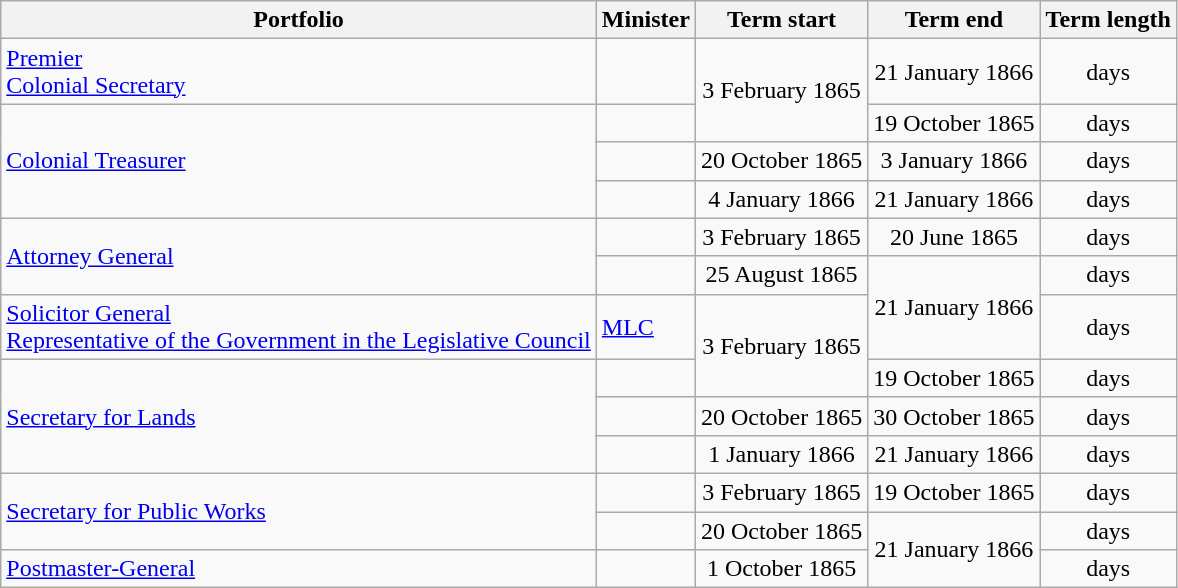<table class="wikitable sortable">
<tr>
<th>Portfolio</th>
<th>Minister</th>
<th>Term start</th>
<th>Term end</th>
<th>Term length</th>
</tr>
<tr>
<td><a href='#'>Premier</a><br><a href='#'>Colonial Secretary</a></td>
<td></td>
<td rowspan="2" align="center">3 February 1865</td>
<td align="center">21 January 1866</td>
<td align="center"> days</td>
</tr>
<tr>
<td rowspan="3"><a href='#'>Colonial Treasurer</a></td>
<td></td>
<td align="center">19 October 1865</td>
<td align="center"> days</td>
</tr>
<tr>
<td></td>
<td align="center">20 October 1865</td>
<td align="center">3 January 1866</td>
<td align="center"> days</td>
</tr>
<tr>
<td></td>
<td align="center">4 January 1866</td>
<td align="center">21 January 1866</td>
<td align="center"> days</td>
</tr>
<tr>
<td rowspan="2"><a href='#'>Attorney General</a></td>
<td></td>
<td align="center">3 February 1865</td>
<td align="center">20 June 1865</td>
<td align="center"> days</td>
</tr>
<tr>
<td></td>
<td align="center">25 August 1865</td>
<td rowspan="2" align="center">21 January 1866</td>
<td align="center"> days</td>
</tr>
<tr>
<td><a href='#'>Solicitor General</a><br><a href='#'>Representative of the Government in the Legislative Council</a></td>
<td> <a href='#'>MLC</a></td>
<td rowspan="2" align="center">3 February 1865</td>
<td align="center"> days</td>
</tr>
<tr>
<td rowspan="3"><a href='#'>Secretary for Lands</a></td>
<td></td>
<td align="center">19 October 1865</td>
<td align="center"> days</td>
</tr>
<tr>
<td></td>
<td align="center">20 October 1865</td>
<td align="center">30 October 1865</td>
<td align="center"> days</td>
</tr>
<tr>
<td></td>
<td align="center">1 January 1866</td>
<td align="center">21 January 1866</td>
<td align="center"> days</td>
</tr>
<tr>
<td rowspan="2"><a href='#'>Secretary for Public Works</a></td>
<td></td>
<td align="center">3 February 1865</td>
<td align="center">19 October 1865</td>
<td align="center"> days</td>
</tr>
<tr>
<td></td>
<td align="center">20 October 1865</td>
<td rowspan="2" align="center">21 January 1866</td>
<td align="center"> days</td>
</tr>
<tr>
<td><a href='#'>Postmaster-General</a></td>
<td></td>
<td align="center">1 October 1865</td>
<td align="center"> days</td>
</tr>
</table>
